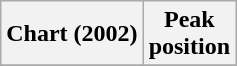<table class="wikitable sortable">
<tr>
<th align="center">Chart (2002)</th>
<th align="center">Peak<br>position</th>
</tr>
<tr>
</tr>
</table>
